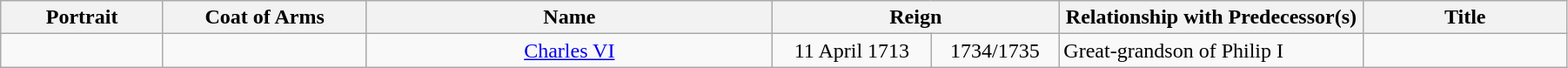<table width=95% class="wikitable">
<tr>
<th width=8%>Portrait</th>
<th width=10%>Coat of Arms</th>
<th width=20%>Name</th>
<th colspan=2 width=14%>Reign</th>
<th width=15%>Relationship with Predecessor(s)</th>
<th width=10%>Title</th>
</tr>
<tr>
<td align="center"></td>
<td align="center"></td>
<td align="center"><a href='#'>Charles VI</a></td>
<td align="center">11 April 1713</td>
<td align="center">1734/1735</td>
<td>Great-grandson of Philip I</td>
<td align="center"></td>
</tr>
</table>
